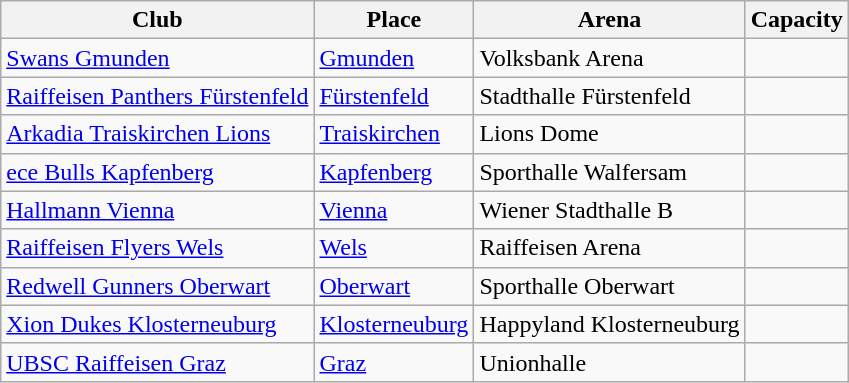<table class="wikitable sortable">
<tr>
<th>Club</th>
<th>Place</th>
<th>Arena</th>
<th>Capacity</th>
</tr>
<tr>
<td><a href='#'>Swans Gmunden</a></td>
<td><a href='#'>Gmunden</a></td>
<td>Volksbank Arena</td>
<td style="text-align:center;"></td>
</tr>
<tr>
<td><a href='#'>Raiffeisen Panthers Fürstenfeld</a></td>
<td><a href='#'>Fürstenfeld</a></td>
<td>Stadthalle Fürstenfeld</td>
<td style="text-align:center;"></td>
</tr>
<tr>
<td><a href='#'>Arkadia Traiskirchen Lions</a></td>
<td><a href='#'>Traiskirchen</a></td>
<td>Lions Dome</td>
<td style="text-align:center;"></td>
</tr>
<tr>
<td><a href='#'>ece Bulls Kapfenberg</a></td>
<td><a href='#'>Kapfenberg</a></td>
<td>Sporthalle Walfersam</td>
<td style="text-align:center;"></td>
</tr>
<tr>
<td><a href='#'>Hallmann Vienna</a></td>
<td><a href='#'>Vienna</a></td>
<td>Wiener Stadthalle B</td>
<td style="text-align:center;"></td>
</tr>
<tr>
<td><a href='#'>Raiffeisen Flyers Wels</a></td>
<td><a href='#'>Wels</a></td>
<td>Raiffeisen Arena</td>
<td style="text-align:center;"></td>
</tr>
<tr>
<td><a href='#'>Redwell Gunners Oberwart</a></td>
<td><a href='#'>Oberwart</a></td>
<td>Sporthalle Oberwart</td>
<td style="text-align:center;"></td>
</tr>
<tr>
<td><a href='#'>Xion Dukes Klosterneuburg</a></td>
<td><a href='#'>Klosterneuburg</a></td>
<td>Happyland Klosterneuburg</td>
<td style="text-align:center;"></td>
</tr>
<tr>
<td><a href='#'>UBSC Raiffeisen Graz</a></td>
<td><a href='#'>Graz</a></td>
<td>Unionhalle</td>
<td style="text-align:center;"></td>
</tr>
</table>
